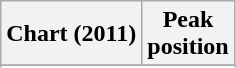<table class="wikitable sortable">
<tr>
<th align="left">Chart (2011)</th>
<th align="center">Peak<br>position</th>
</tr>
<tr>
</tr>
<tr>
</tr>
<tr>
</tr>
<tr>
</tr>
<tr>
</tr>
<tr>
</tr>
</table>
